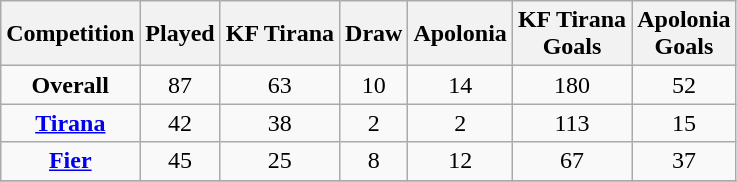<table class=wikitable style="text-align:center">
<tr>
<th>Competition</th>
<th>Played</th>
<th>KF Tirana</th>
<th>Draw</th>
<th>Apolonia</th>
<th>KF Tirana <br> Goals</th>
<th>Apolonia <br> Goals</th>
</tr>
<tr>
<td><strong>Overall</strong></td>
<td>87</td>
<td>63</td>
<td>10</td>
<td>14</td>
<td>180</td>
<td>52</td>
</tr>
<tr>
<td><strong><a href='#'>Tirana</a></strong></td>
<td>42</td>
<td>38</td>
<td>2</td>
<td>2</td>
<td>113</td>
<td>15</td>
</tr>
<tr>
<td><strong><a href='#'>Fier</a></strong></td>
<td>45</td>
<td>25</td>
<td>8</td>
<td>12</td>
<td>67</td>
<td>37</td>
</tr>
<tr>
</tr>
</table>
